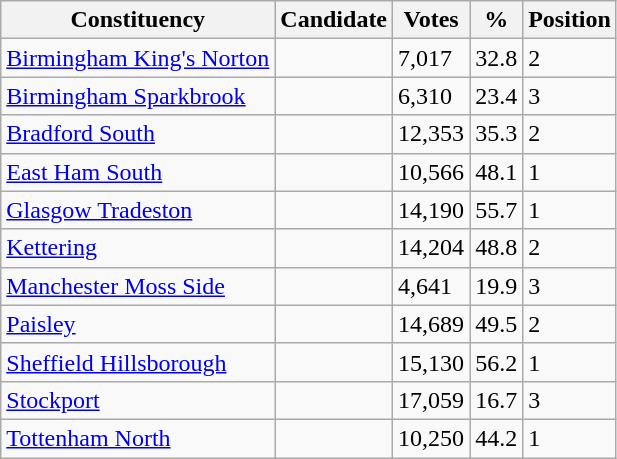<table class="wikitable sortable">
<tr>
<th>Constituency</th>
<th>Candidate</th>
<th>Votes</th>
<th>%</th>
<th>Position</th>
</tr>
<tr>
<td><a href='#'>Birmingham King's Norton</a></td>
<td></td>
<td>7,017</td>
<td>32.8</td>
<td>2</td>
</tr>
<tr>
<td><a href='#'>Birmingham Sparkbrook</a></td>
<td></td>
<td>6,310</td>
<td>23.4</td>
<td>3</td>
</tr>
<tr>
<td><a href='#'>Bradford South</a></td>
<td></td>
<td>12,353</td>
<td>35.3</td>
<td>2</td>
</tr>
<tr>
<td><a href='#'>East Ham South</a></td>
<td></td>
<td>10,566</td>
<td>48.1</td>
<td>1</td>
</tr>
<tr>
<td><a href='#'>Glasgow Tradeston</a></td>
<td></td>
<td>14,190</td>
<td>55.7</td>
<td>1</td>
</tr>
<tr>
<td><a href='#'>Kettering</a></td>
<td></td>
<td>14,204</td>
<td>48.8</td>
<td>2</td>
</tr>
<tr>
<td><a href='#'>Manchester Moss Side</a></td>
<td></td>
<td>4,641</td>
<td>19.9</td>
<td>3</td>
</tr>
<tr>
<td><a href='#'>Paisley</a></td>
<td></td>
<td>14,689</td>
<td>49.5</td>
<td>2</td>
</tr>
<tr>
<td><a href='#'>Sheffield Hillsborough</a></td>
<td></td>
<td>15,130</td>
<td>56.2</td>
<td>1</td>
</tr>
<tr>
<td><a href='#'>Stockport</a></td>
<td></td>
<td>17,059</td>
<td>16.7</td>
<td>3</td>
</tr>
<tr>
<td><a href='#'>Tottenham North</a></td>
<td></td>
<td>10,250</td>
<td>44.2</td>
<td>1</td>
</tr>
</table>
